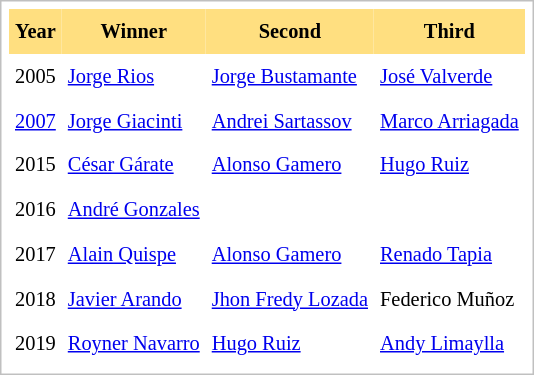<table cellpadding="4" cellspacing="0"  style="border: 1px solid silver; color: black; margin: 0 0 0.5em 0; background-color: white; padding: 5px; text-align: left; font-size:85%; vertical-align: top; line-height:1.6em;">
<tr>
<th scope=col; align="center" bgcolor="FFDF80">Year</th>
<th scope=col; align="center" bgcolor="FFDF80">Winner</th>
<th scope=col; align="center" bgcolor="FFDF80">Second</th>
<th scope=col; align="center" bgcolor="FFDF80">Third</th>
</tr>
<tr>
<td>2005</td>
<td> <a href='#'>Jorge Rios</a></td>
<td> <a href='#'>Jorge Bustamante</a></td>
<td> <a href='#'>José Valverde</a></td>
</tr>
<tr>
<td><a href='#'>2007</a></td>
<td> <a href='#'>Jorge Giacinti</a></td>
<td> <a href='#'>Andrei Sartassov</a></td>
<td> <a href='#'>Marco Arriagada</a></td>
</tr>
<tr>
<td>2015</td>
<td> <a href='#'>César Gárate</a></td>
<td> <a href='#'>Alonso Gamero</a></td>
<td> <a href='#'>Hugo Ruiz</a></td>
</tr>
<tr>
<td>2016</td>
<td> <a href='#'>André Gonzales</a></td>
<td></td>
<td></td>
</tr>
<tr>
<td>2017</td>
<td> <a href='#'>Alain Quispe</a></td>
<td> <a href='#'>Alonso Gamero</a></td>
<td> <a href='#'>Renado Tapia</a></td>
</tr>
<tr>
<td>2018</td>
<td> <a href='#'>Javier Arando</a></td>
<td> <a href='#'>Jhon Fredy Lozada</a></td>
<td> Federico Muñoz</td>
</tr>
<tr>
<td>2019</td>
<td> <a href='#'>Royner Navarro</a></td>
<td> <a href='#'>Hugo Ruiz</a></td>
<td> <a href='#'>Andy Limaylla</a></td>
</tr>
</table>
